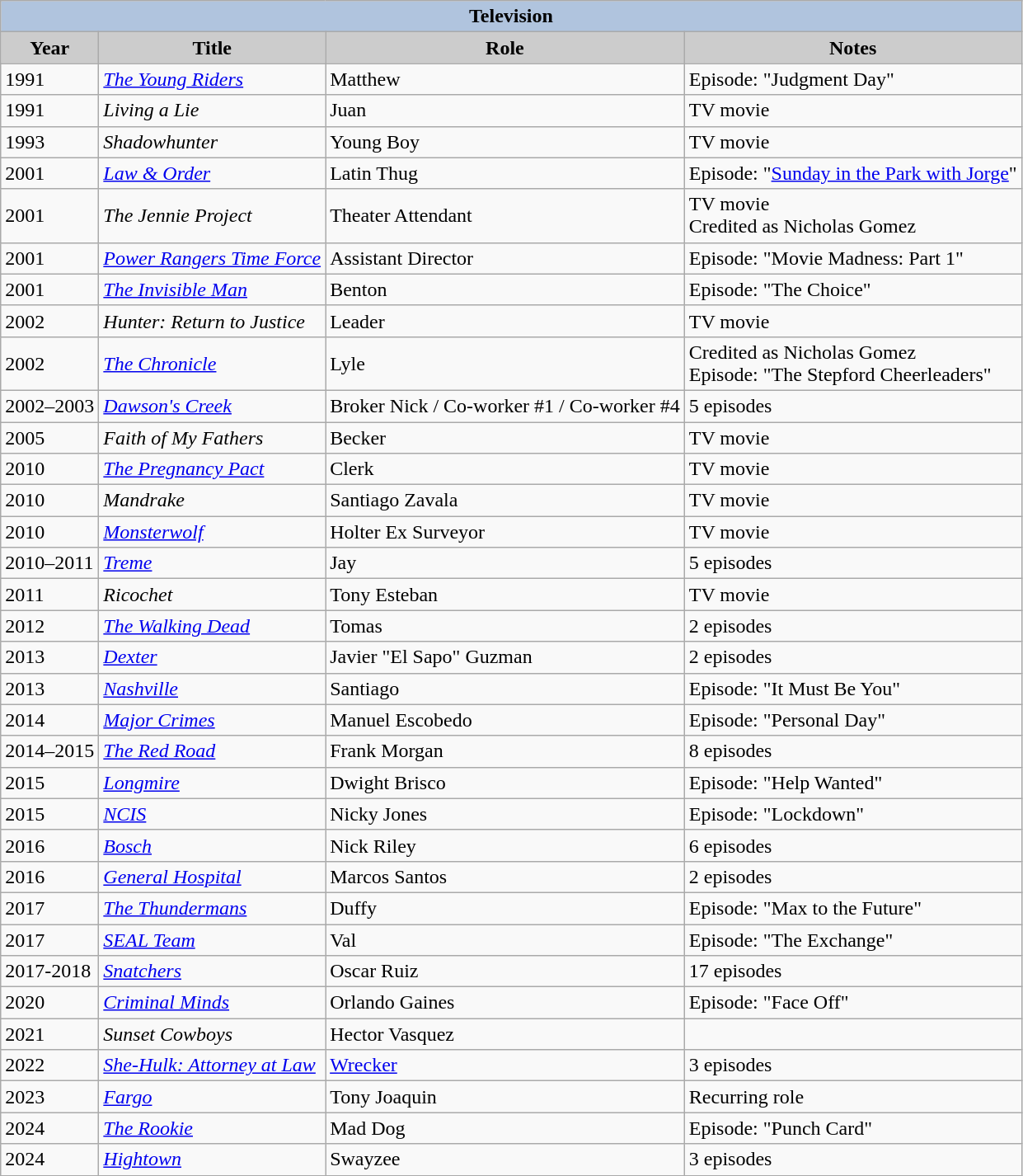<table class="wikitable">
<tr>
<th colspan=4 style="background:#B0C4DE;">Television</th>
</tr>
<tr>
<th style="background: #CCCCCC;">Year</th>
<th style="background: #CCCCCC;">Title</th>
<th style="background: #CCCCCC;">Role</th>
<th style="background: #CCCCCC;">Notes</th>
</tr>
<tr>
<td>1991</td>
<td><em><a href='#'>The Young Riders</a></em></td>
<td>Matthew</td>
<td>Episode: "Judgment Day"</td>
</tr>
<tr>
<td>1991</td>
<td><em>Living a Lie</em></td>
<td>Juan</td>
<td>TV movie</td>
</tr>
<tr>
<td>1993</td>
<td><em>Shadowhunter</em></td>
<td>Young Boy</td>
<td>TV movie</td>
</tr>
<tr>
<td>2001</td>
<td><em><a href='#'>Law & Order</a></em></td>
<td>Latin Thug</td>
<td>Episode: "<a href='#'>Sunday in the Park with Jorge</a>"</td>
</tr>
<tr>
<td>2001</td>
<td><em>The Jennie Project</em></td>
<td>Theater Attendant</td>
<td>TV movie<br> Credited as Nicholas Gomez</td>
</tr>
<tr>
<td>2001</td>
<td><em><a href='#'>Power Rangers Time Force</a></em></td>
<td>Assistant Director</td>
<td>Episode: "Movie Madness: Part 1"</td>
</tr>
<tr>
<td>2001</td>
<td><em><a href='#'>The Invisible Man</a></em></td>
<td>Benton</td>
<td>Episode: "The Choice"</td>
</tr>
<tr>
<td>2002</td>
<td><em>Hunter: Return to Justice</em></td>
<td>Leader</td>
<td>TV movie</td>
</tr>
<tr>
<td>2002</td>
<td><em><a href='#'>The Chronicle</a></em></td>
<td>Lyle</td>
<td>Credited as Nicholas Gomez<br> Episode: "The Stepford Cheerleaders"</td>
</tr>
<tr>
<td>2002–2003</td>
<td><em><a href='#'>Dawson's Creek</a></em></td>
<td>Broker Nick / Co-worker #1 / Co-worker #4</td>
<td>5 episodes</td>
</tr>
<tr>
<td>2005</td>
<td><em>Faith of My Fathers</em></td>
<td>Becker</td>
<td>TV movie</td>
</tr>
<tr>
<td>2010</td>
<td><em><a href='#'>The Pregnancy Pact</a></em></td>
<td>Clerk</td>
<td>TV movie</td>
</tr>
<tr>
<td>2010</td>
<td><em>Mandrake</em></td>
<td>Santiago Zavala</td>
<td>TV movie</td>
</tr>
<tr>
<td>2010</td>
<td><em><a href='#'>Monsterwolf</a></em></td>
<td>Holter Ex Surveyor</td>
<td>TV movie</td>
</tr>
<tr>
<td>2010–2011</td>
<td><em><a href='#'>Treme</a></em></td>
<td>Jay</td>
<td>5 episodes</td>
</tr>
<tr>
<td>2011</td>
<td><em>Ricochet</em></td>
<td>Tony Esteban</td>
<td>TV movie</td>
</tr>
<tr>
<td>2012</td>
<td><em><a href='#'>The Walking Dead</a></em></td>
<td>Tomas</td>
<td>2 episodes</td>
</tr>
<tr>
<td>2013</td>
<td><em><a href='#'>Dexter</a></em></td>
<td>Javier "El Sapo" Guzman</td>
<td>2 episodes</td>
</tr>
<tr>
<td>2013</td>
<td><em><a href='#'>Nashville</a></em></td>
<td>Santiago</td>
<td>Episode: "It Must Be You"</td>
</tr>
<tr>
<td>2014</td>
<td><em><a href='#'>Major Crimes</a></em></td>
<td>Manuel Escobedo</td>
<td>Episode: "Personal Day"</td>
</tr>
<tr>
<td>2014–2015</td>
<td><em><a href='#'>The Red Road</a></em></td>
<td>Frank Morgan</td>
<td>8 episodes</td>
</tr>
<tr>
<td>2015</td>
<td><em><a href='#'>Longmire</a></em></td>
<td>Dwight Brisco</td>
<td>Episode: "Help Wanted"</td>
</tr>
<tr>
<td>2015</td>
<td><em><a href='#'>NCIS</a></em></td>
<td>Nicky Jones</td>
<td>Episode: "Lockdown"</td>
</tr>
<tr>
<td>2016</td>
<td><em><a href='#'>Bosch</a></em></td>
<td>Nick Riley</td>
<td>6 episodes</td>
</tr>
<tr>
<td>2016</td>
<td><em><a href='#'>General Hospital</a></em></td>
<td>Marcos Santos</td>
<td>2 episodes</td>
</tr>
<tr>
<td>2017</td>
<td><em><a href='#'>The Thundermans</a></em></td>
<td>Duffy</td>
<td>Episode: "Max to the Future"</td>
</tr>
<tr>
<td>2017</td>
<td><em><a href='#'>SEAL Team</a></em></td>
<td>Val</td>
<td>Episode: "The Exchange"</td>
</tr>
<tr>
<td>2017-2018</td>
<td><em><a href='#'>Snatchers</a></em></td>
<td>Oscar Ruiz</td>
<td>17 episodes</td>
</tr>
<tr>
<td>2020</td>
<td><em><a href='#'>Criminal Minds</a></em></td>
<td>Orlando Gaines</td>
<td>Episode: "Face Off"</td>
</tr>
<tr>
<td>2021</td>
<td><em>Sunset Cowboys</em></td>
<td>Hector Vasquez</td>
<td></td>
</tr>
<tr>
<td>2022</td>
<td><em><a href='#'>She-Hulk: Attorney at Law</a></em></td>
<td><a href='#'>Wrecker</a></td>
<td>3 episodes</td>
</tr>
<tr>
<td>2023</td>
<td><em><a href='#'>Fargo</a></em></td>
<td>Tony Joaquin</td>
<td>Recurring role</td>
</tr>
<tr>
<td>2024</td>
<td><em><a href='#'>The Rookie</a></em></td>
<td>Mad Dog</td>
<td>Episode: "Punch Card"</td>
</tr>
<tr>
<td>2024</td>
<td><em><a href='#'>Hightown</a></em></td>
<td>Swayzee</td>
<td>3 episodes</td>
</tr>
</table>
